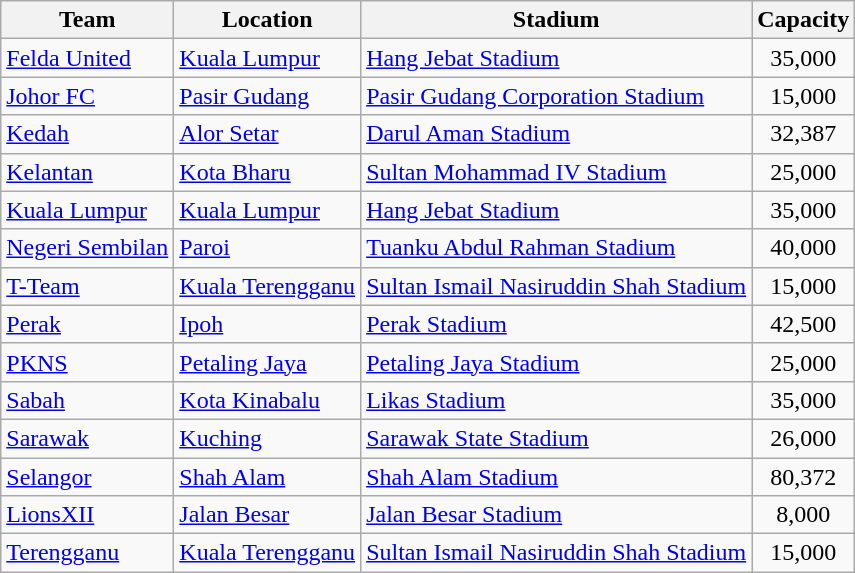<table class="wikitable sortable">
<tr>
<th>Team</th>
<th>Location</th>
<th>Stadium</th>
<th>Capacity</th>
</tr>
<tr>
<td><a href='#'>Felda United</a></td>
<td><a href='#'>Kuala Lumpur</a></td>
<td><a href='#'>Hang Jebat Stadium</a></td>
<td style="text-align:center;">35,000</td>
</tr>
<tr>
<td><a href='#'>Johor FC</a></td>
<td><a href='#'>Pasir Gudang</a></td>
<td><a href='#'>Pasir Gudang Corporation Stadium</a></td>
<td style="text-align:center;">15,000</td>
</tr>
<tr>
<td><a href='#'>Kedah</a></td>
<td><a href='#'>Alor Setar</a></td>
<td><a href='#'>Darul Aman Stadium</a></td>
<td style="text-align:center;">32,387</td>
</tr>
<tr>
<td><a href='#'>Kelantan</a></td>
<td><a href='#'>Kota Bharu</a></td>
<td><a href='#'>Sultan Mohammad IV Stadium</a></td>
<td style="text-align:center;">25,000</td>
</tr>
<tr>
<td><a href='#'>Kuala Lumpur</a></td>
<td><a href='#'>Kuala Lumpur</a></td>
<td><a href='#'>Hang Jebat Stadium</a></td>
<td style="text-align:center;">35,000</td>
</tr>
<tr>
<td><a href='#'>Negeri Sembilan</a></td>
<td><a href='#'>Paroi</a></td>
<td><a href='#'>Tuanku Abdul Rahman Stadium</a></td>
<td style="text-align:center;">40,000</td>
</tr>
<tr>
<td><a href='#'>T-Team</a></td>
<td><a href='#'>Kuala Terengganu</a></td>
<td><a href='#'>Sultan Ismail Nasiruddin Shah Stadium</a></td>
<td style="text-align:center;">15,000</td>
</tr>
<tr>
<td><a href='#'>Perak</a></td>
<td><a href='#'>Ipoh</a></td>
<td><a href='#'>Perak Stadium</a></td>
<td style="text-align:center;">42,500</td>
</tr>
<tr>
<td><a href='#'>PKNS</a></td>
<td><a href='#'>Petaling Jaya</a></td>
<td><a href='#'>Petaling Jaya Stadium</a></td>
<td style="text-align:center;">25,000</td>
</tr>
<tr>
<td><a href='#'>Sabah</a></td>
<td><a href='#'>Kota Kinabalu</a></td>
<td><a href='#'>Likas Stadium</a></td>
<td style="text-align:center;">35,000</td>
</tr>
<tr>
<td><a href='#'>Sarawak</a></td>
<td><a href='#'>Kuching</a></td>
<td><a href='#'>Sarawak State Stadium</a></td>
<td style="text-align:center;">26,000</td>
</tr>
<tr>
<td><a href='#'>Selangor</a></td>
<td><a href='#'>Shah Alam</a></td>
<td><a href='#'>Shah Alam Stadium</a></td>
<td style="text-align:center;">80,372</td>
</tr>
<tr>
<td><a href='#'>LionsXII</a></td>
<td><a href='#'>Jalan Besar</a></td>
<td><a href='#'>Jalan Besar Stadium</a></td>
<td style="text-align:center;">8,000</td>
</tr>
<tr>
<td><a href='#'>Terengganu</a></td>
<td><a href='#'>Kuala Terengganu</a></td>
<td><a href='#'>Sultan Ismail Nasiruddin Shah Stadium</a></td>
<td style="text-align:center;">15,000</td>
</tr>
</table>
